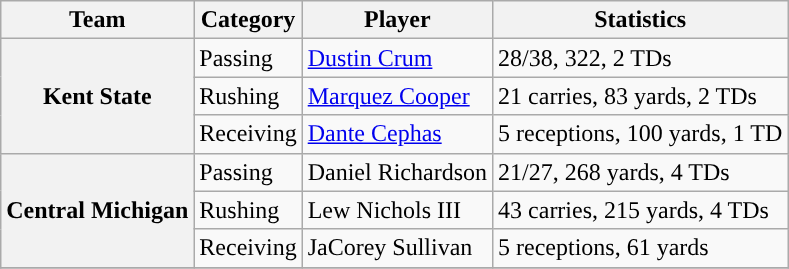<table class="wikitable" style="float: left;">
<tr>
<th>Team</th>
<th>Category</th>
<th>Player</th>
<th>Statistics</th>
</tr>
<tr>
<th rowspan=3>Kent State</th>
<td>Passing</td>
<td><a href='#'>Dustin Crum</a></td>
<td>28/38, 322, 2 TDs</td>
</tr>
<tr>
<td>Rushing</td>
<td><a href='#'>Marquez Cooper</a></td>
<td>21 carries, 83 yards, 2 TDs</td>
</tr>
<tr>
<td>Receiving</td>
<td><a href='#'>Dante Cephas</a></td>
<td>5 receptions, 100 yards, 1 TD</td>
</tr>
<tr>
<th rowspan=3 style=>Central Michigan</th>
<td>Passing</td>
<td>Daniel Richardson</td>
<td>21/27, 268 yards, 4 TDs</td>
</tr>
<tr>
<td>Rushing</td>
<td>Lew Nichols III</td>
<td>43 carries, 215 yards, 4 TDs</td>
</tr>
<tr>
<td>Receiving</td>
<td>JaCorey Sullivan</td>
<td>5 receptions, 61 yards</td>
</tr>
<tr>
</tr>
</table>
